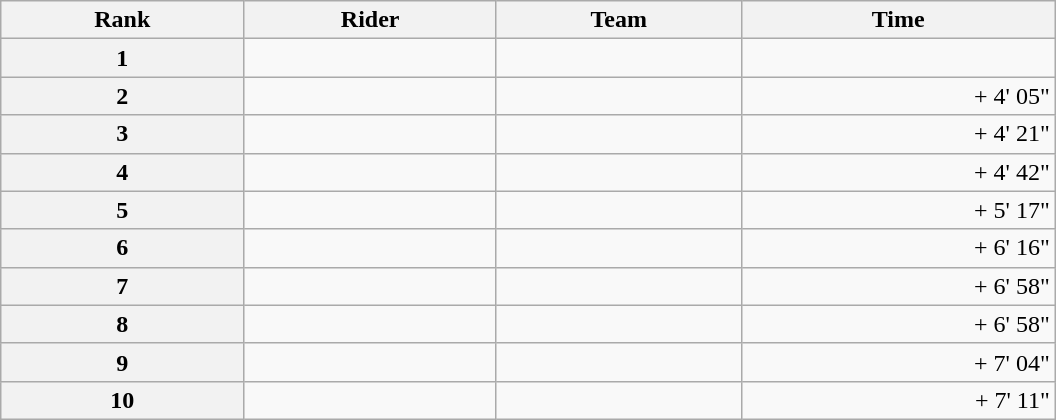<table class="wikitable" style="width:44em;margin-bottom:0;">
<tr>
<th scope="col">Rank</th>
<th scope="col">Rider</th>
<th scope="col">Team</th>
<th scope="col">Time</th>
</tr>
<tr>
<th scope="row">1</th>
<td> </td>
<td></td>
<td style="text-align:right;"></td>
</tr>
<tr>
<th scope="row">2</th>
<td></td>
<td></td>
<td style="text-align:right;">+ 4' 05"</td>
</tr>
<tr>
<th scope="row">3</th>
<td> </td>
<td></td>
<td style="text-align:right;">+ 4' 21"</td>
</tr>
<tr>
<th scope="row">4</th>
<td> </td>
<td></td>
<td style="text-align:right;">+ 4' 42"</td>
</tr>
<tr>
<th scope="row">5</th>
<td></td>
<td></td>
<td style="text-align:right;">+ 5' 17"</td>
</tr>
<tr>
<th scope="row">6</th>
<td> </td>
<td></td>
<td style="text-align:right;">+ 6' 16"</td>
</tr>
<tr>
<th scope="row">7</th>
<td></td>
<td></td>
<td style="text-align:right;">+ 6' 58"</td>
</tr>
<tr>
<th scope="row">8</th>
<td></td>
<td></td>
<td style="text-align:right;">+ 6' 58"</td>
</tr>
<tr>
<th scope="row">9</th>
<td></td>
<td></td>
<td style="text-align:right;">+ 7' 04"</td>
</tr>
<tr>
<th scope="row">10</th>
<td></td>
<td></td>
<td style="text-align:right;">+ 7' 11"</td>
</tr>
</table>
